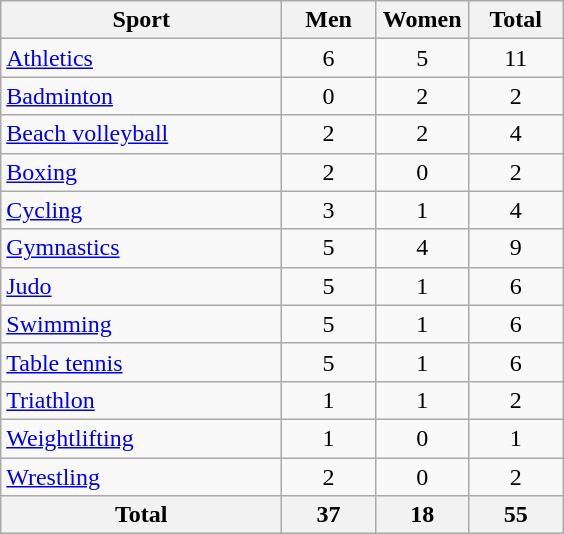<table class="wikitable sortable" style="text-align:center;">
<tr>
<th width=180>Sport</th>
<th width=55>Men</th>
<th width=55>Women</th>
<th width=55>Total</th>
</tr>
<tr>
<td align=left><a href='#'>Athletics</a></td>
<td>6</td>
<td>5</td>
<td>11</td>
</tr>
<tr>
<td align=left><a href='#'>Badminton</a></td>
<td>0</td>
<td>2</td>
<td>2</td>
</tr>
<tr>
<td align=left><a href='#'>Beach volleyball</a></td>
<td>2</td>
<td>2</td>
<td>4</td>
</tr>
<tr>
<td align=left><a href='#'>Boxing</a></td>
<td>2</td>
<td>0</td>
<td>2</td>
</tr>
<tr>
<td align=left><a href='#'>Cycling</a></td>
<td>3</td>
<td>1</td>
<td>4</td>
</tr>
<tr>
<td align=left><a href='#'>Gymnastics</a></td>
<td>5</td>
<td>4</td>
<td>9</td>
</tr>
<tr>
<td align=left><a href='#'>Judo</a></td>
<td>5</td>
<td>1</td>
<td>6</td>
</tr>
<tr>
<td align=left><a href='#'>Swimming</a></td>
<td>5</td>
<td>1</td>
<td>6</td>
</tr>
<tr>
<td align=left><a href='#'>Table tennis</a></td>
<td>5</td>
<td>1</td>
<td>6</td>
</tr>
<tr>
<td align=left><a href='#'>Triathlon</a></td>
<td>1</td>
<td>1</td>
<td>2</td>
</tr>
<tr>
<td align=left><a href='#'>Weightlifting</a></td>
<td>1</td>
<td>0</td>
<td>1</td>
</tr>
<tr>
<td align=left><a href='#'>Wrestling</a></td>
<td>2</td>
<td>0</td>
<td>2</td>
</tr>
<tr>
<th>Total</th>
<th>37</th>
<th>18</th>
<th>55</th>
</tr>
</table>
